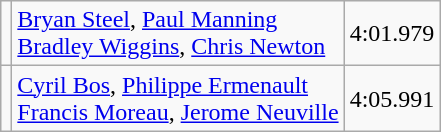<table class="wikitable" style="text-align:center;">
<tr>
<td align=left></td>
<td align=left><a href='#'>Bryan Steel</a>, <a href='#'>Paul Manning</a><br><a href='#'>Bradley Wiggins</a>, <a href='#'>Chris Newton</a></td>
<td>4:01.979</td>
</tr>
<tr>
<td align=left></td>
<td align=left><a href='#'>Cyril Bos</a>, <a href='#'>Philippe Ermenault</a><br><a href='#'>Francis Moreau</a>, <a href='#'>Jerome Neuville</a></td>
<td>4:05.991</td>
</tr>
</table>
